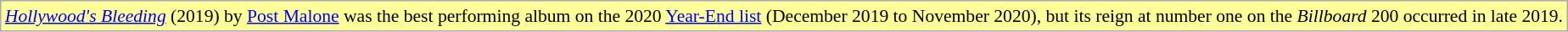<table class="wikitable" style="font-size:90%;">
<tr>
<td style="background-color:#FFFF99"><em><a href='#'>Hollywood's Bleeding</a></em> (2019) by <a href='#'>Post Malone</a> was the best performing album on the 2020 <a href='#'>Year-End list</a> (December 2019 to November 2020), but its reign at number one on the <em>Billboard</em> 200 occurred in late 2019.</td>
</tr>
</table>
